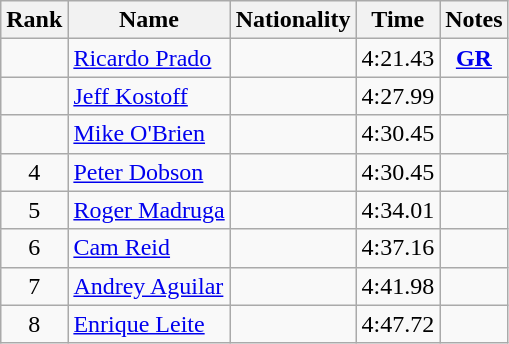<table class="wikitable sortable" style="text-align:center">
<tr>
<th>Rank</th>
<th>Name</th>
<th>Nationality</th>
<th>Time</th>
<th>Notes</th>
</tr>
<tr>
<td></td>
<td align=left><a href='#'>Ricardo Prado</a></td>
<td align=left></td>
<td>4:21.43</td>
<td><strong><a href='#'>GR</a></strong></td>
</tr>
<tr>
<td></td>
<td align=left><a href='#'>Jeff Kostoff</a></td>
<td align=left></td>
<td>4:27.99</td>
<td></td>
</tr>
<tr>
<td></td>
<td align=left><a href='#'>Mike O'Brien</a></td>
<td align=left></td>
<td>4:30.45</td>
<td></td>
</tr>
<tr>
<td>4</td>
<td align=left><a href='#'>Peter Dobson</a></td>
<td align=left></td>
<td>4:30.45</td>
<td></td>
</tr>
<tr>
<td>5</td>
<td align=left><a href='#'>Roger Madruga</a></td>
<td align=left></td>
<td>4:34.01</td>
<td></td>
</tr>
<tr>
<td>6</td>
<td align=left><a href='#'>Cam Reid</a></td>
<td align=left></td>
<td>4:37.16</td>
<td></td>
</tr>
<tr>
<td>7</td>
<td align=left><a href='#'>Andrey Aguilar</a></td>
<td align=left></td>
<td>4:41.98</td>
<td></td>
</tr>
<tr>
<td>8</td>
<td align=left><a href='#'>Enrique Leite</a></td>
<td align=left></td>
<td>4:47.72</td>
<td></td>
</tr>
</table>
